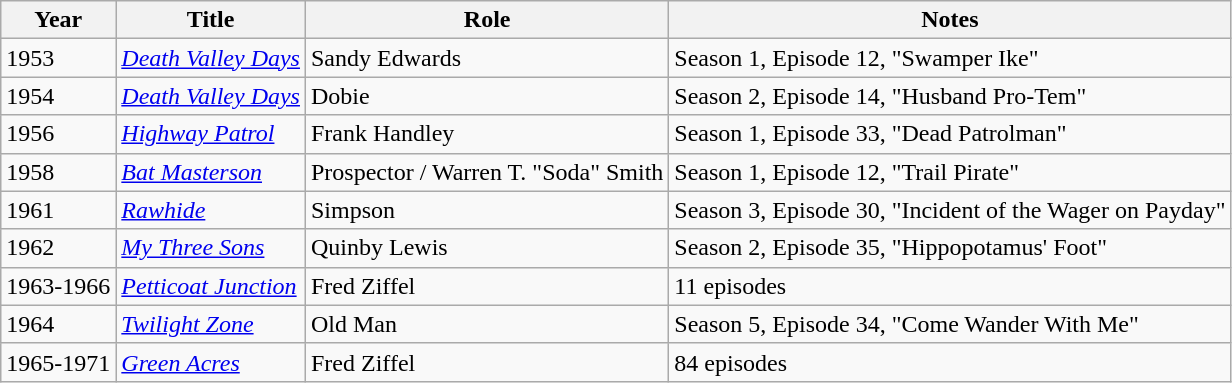<table class="wikitable plainrowheaders sortable">
<tr>
<th scope="col">Year</th>
<th scope="col">Title</th>
<th scope="col">Role</th>
<th scope="col" class="unsortable">Notes</th>
</tr>
<tr>
<td>1953</td>
<td><em><a href='#'>Death Valley Days</a></em></td>
<td>Sandy Edwards</td>
<td>Season 1, Episode 12, "Swamper Ike"</td>
</tr>
<tr>
<td>1954</td>
<td><em><a href='#'>Death Valley Days</a></em></td>
<td>Dobie</td>
<td>Season 2, Episode 14, "Husband Pro-Tem"</td>
</tr>
<tr>
<td>1956</td>
<td><em><a href='#'>Highway Patrol</a></em></td>
<td>Frank Handley</td>
<td>Season 1, Episode 33, "Dead Patrolman"</td>
</tr>
<tr>
<td>1958</td>
<td><em><a href='#'>Bat Masterson</a></em></td>
<td>Prospector / Warren T. "Soda" Smith</td>
<td>Season 1, Episode 12, "Trail Pirate"</td>
</tr>
<tr>
<td>1961</td>
<td><em><a href='#'>Rawhide</a></em></td>
<td>Simpson</td>
<td>Season 3, Episode 30, "Incident of the Wager on Payday"</td>
</tr>
<tr>
<td>1962</td>
<td><em><a href='#'>My Three Sons</a></em></td>
<td>Quinby Lewis</td>
<td>Season 2, Episode 35, "Hippopotamus' Foot"</td>
</tr>
<tr>
<td>1963-1966</td>
<td><em><a href='#'>Petticoat Junction</a></em></td>
<td>Fred Ziffel</td>
<td>11 episodes</td>
</tr>
<tr>
<td>1964</td>
<td><em><a href='#'>Twilight Zone</a></em></td>
<td>Old Man</td>
<td>Season 5, Episode 34, "Come Wander With Me"</td>
</tr>
<tr>
<td>1965-1971</td>
<td><em><a href='#'>Green Acres</a></em></td>
<td>Fred Ziffel</td>
<td>84 episodes</td>
</tr>
</table>
